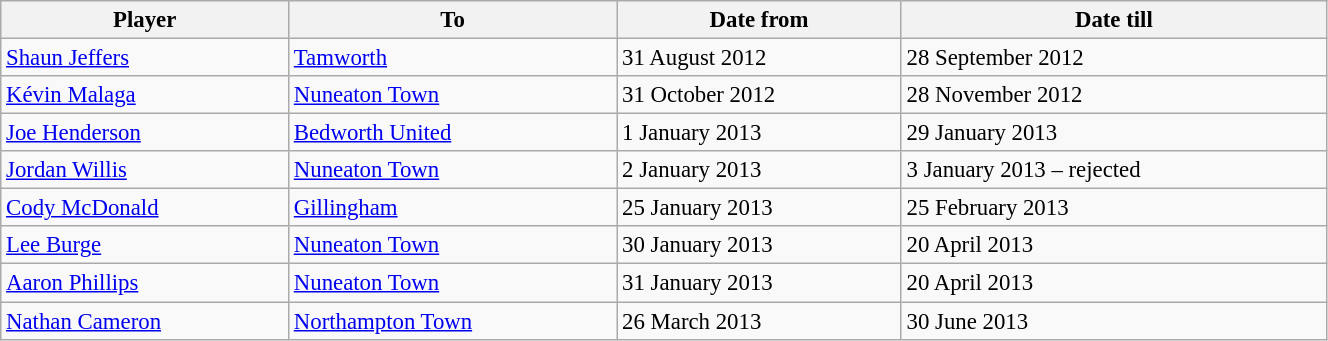<table class="wikitable sortable" style="text-align:center; font-size:95%; width:70%; text-align:left">
<tr>
<th>Player</th>
<th>To</th>
<th>Date from</th>
<th>Date till</th>
</tr>
<tr>
<td> <a href='#'>Shaun Jeffers</a></td>
<td> <a href='#'>Tamworth</a></td>
<td>31 August 2012</td>
<td>28 September 2012</td>
</tr>
<tr>
<td> <a href='#'>Kévin Malaga</a></td>
<td> <a href='#'>Nuneaton Town</a></td>
<td>31 October 2012</td>
<td>28 November 2012</td>
</tr>
<tr>
<td> <a href='#'>Joe Henderson</a></td>
<td> <a href='#'>Bedworth United</a></td>
<td>1 January 2013</td>
<td>29 January 2013</td>
</tr>
<tr>
<td> <a href='#'>Jordan Willis</a></td>
<td> <a href='#'>Nuneaton Town</a></td>
<td>2 January 2013</td>
<td>3 January 2013 – rejected</td>
</tr>
<tr>
<td> <a href='#'>Cody McDonald</a></td>
<td> <a href='#'>Gillingham</a></td>
<td>25 January 2013</td>
<td>25 February 2013</td>
</tr>
<tr>
<td> <a href='#'>Lee Burge</a></td>
<td> <a href='#'>Nuneaton Town</a></td>
<td>30 January 2013</td>
<td>20 April 2013</td>
</tr>
<tr>
<td> <a href='#'>Aaron Phillips</a></td>
<td> <a href='#'>Nuneaton Town</a></td>
<td>31 January 2013</td>
<td>20 April 2013</td>
</tr>
<tr>
<td> <a href='#'>Nathan Cameron</a></td>
<td> <a href='#'>Northampton Town</a></td>
<td>26 March 2013</td>
<td>30 June 2013</td>
</tr>
</table>
